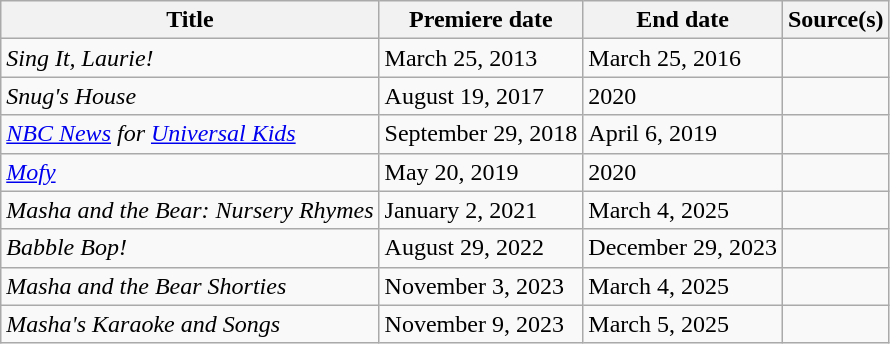<table class= "wikitable sortable">
<tr>
<th>Title</th>
<th>Premiere date</th>
<th>End date</th>
<th>Source(s)</th>
</tr>
<tr>
<td><em>Sing It, Laurie!</em></td>
<td>March 25, 2013</td>
<td>March 25, 2016</td>
<td></td>
</tr>
<tr>
<td><em>Snug's House</em></td>
<td>August 19, 2017</td>
<td>2020</td>
<td></td>
</tr>
<tr>
<td><em><a href='#'>NBC News</a> for <a href='#'>Universal Kids</a></em></td>
<td>September 29, 2018</td>
<td>April 6, 2019</td>
<td></td>
</tr>
<tr>
<td><em><a href='#'>Mofy</a></em></td>
<td>May 20, 2019</td>
<td>2020</td>
<td></td>
</tr>
<tr>
<td><em>Masha and the Bear: Nursery Rhymes</em></td>
<td>January 2, 2021</td>
<td>March 4, 2025</td>
<td></td>
</tr>
<tr>
<td><em>Babble Bop!</em></td>
<td>August 29, 2022</td>
<td>December 29, 2023</td>
<td></td>
</tr>
<tr>
<td><em>Masha and the Bear Shorties</em></td>
<td>November 3, 2023</td>
<td>March 4, 2025</td>
<td></td>
</tr>
<tr>
<td><em>Masha's Karaoke and Songs</em></td>
<td>November 9, 2023</td>
<td>March 5, 2025</td>
<td></td>
</tr>
</table>
